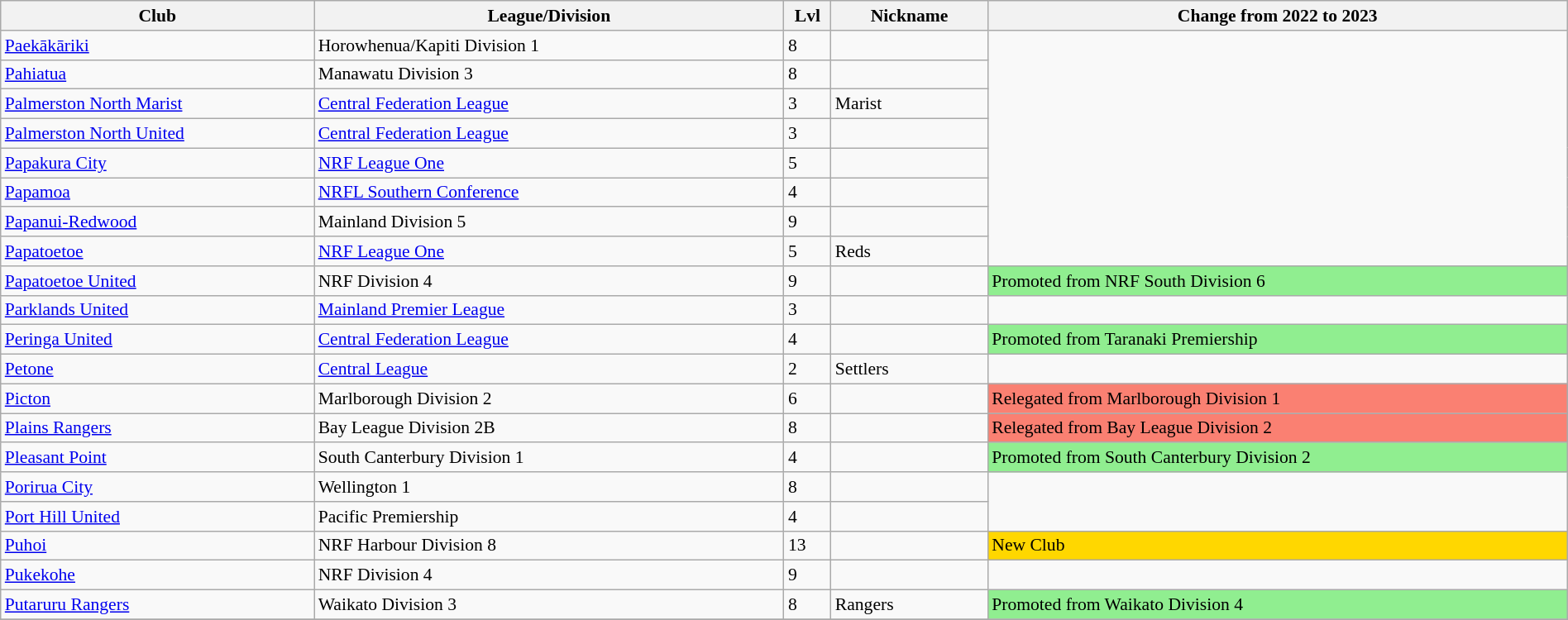<table class="wikitable sortable" width=100% style="font-size:90%">
<tr>
<th width=20%>Club</th>
<th width=30%>League/Division</th>
<th width=3%>Lvl</th>
<th width=10%>Nickname</th>
<th width=37%>Change from 2022 to 2023</th>
</tr>
<tr>
<td><a href='#'>Paekākāriki</a></td>
<td>Horowhenua/Kapiti Division 1</td>
<td>8</td>
<td></td>
</tr>
<tr>
<td><a href='#'>Pahiatua</a></td>
<td>Manawatu Division 3</td>
<td>8</td>
<td></td>
</tr>
<tr>
<td><a href='#'>Palmerston North Marist</a></td>
<td><a href='#'>Central Federation League</a></td>
<td>3</td>
<td>Marist</td>
</tr>
<tr>
<td><a href='#'>Palmerston North United</a></td>
<td><a href='#'>Central Federation League</a></td>
<td>3</td>
<td></td>
</tr>
<tr>
<td><a href='#'>Papakura City</a></td>
<td><a href='#'>NRF League One</a></td>
<td>5</td>
<td></td>
</tr>
<tr>
<td><a href='#'>Papamoa</a></td>
<td><a href='#'>NRFL Southern Conference</a></td>
<td>4</td>
<td></td>
</tr>
<tr>
<td><a href='#'>Papanui-Redwood</a></td>
<td>Mainland Division 5</td>
<td>9</td>
<td></td>
</tr>
<tr>
<td><a href='#'>Papatoetoe</a></td>
<td><a href='#'>NRF League One</a></td>
<td>5</td>
<td>Reds</td>
</tr>
<tr>
<td><a href='#'>Papatoetoe United</a></td>
<td>NRF Division 4</td>
<td>9</td>
<td></td>
<td style="background:lightgreen">Promoted from NRF South Division 6</td>
</tr>
<tr>
<td><a href='#'>Parklands United</a></td>
<td><a href='#'>Mainland Premier League</a></td>
<td>3</td>
<td></td>
</tr>
<tr>
<td><a href='#'>Peringa United</a></td>
<td><a href='#'>Central Federation League</a></td>
<td>4</td>
<td></td>
<td style="background:lightgreen">Promoted from Taranaki Premiership</td>
</tr>
<tr>
<td><a href='#'>Petone</a></td>
<td><a href='#'>Central League</a></td>
<td>2</td>
<td>Settlers</td>
</tr>
<tr>
<td><a href='#'>Picton</a></td>
<td>Marlborough Division 2</td>
<td>6</td>
<td></td>
<td style="background:salmon">Relegated from Marlborough Division 1</td>
</tr>
<tr>
<td><a href='#'>Plains Rangers</a></td>
<td>Bay League Division 2B</td>
<td>8</td>
<td></td>
<td style="background:salmon">Relegated from Bay League Division 2</td>
</tr>
<tr>
<td><a href='#'>Pleasant Point</a></td>
<td>South Canterbury Division 1</td>
<td>4</td>
<td></td>
<td style="background:lightgreen">Promoted from South Canterbury Division 2</td>
</tr>
<tr>
<td><a href='#'>Porirua City</a></td>
<td>Wellington 1</td>
<td>8</td>
<td></td>
</tr>
<tr>
<td><a href='#'>Port Hill United</a></td>
<td>Pacific Premiership</td>
<td>4</td>
<td></td>
</tr>
<tr>
<td><a href='#'>Puhoi</a></td>
<td>NRF Harbour Division 8</td>
<td>13</td>
<td></td>
<td style="background:gold">New Club</td>
</tr>
<tr>
<td><a href='#'>Pukekohe</a></td>
<td>NRF Division 4</td>
<td>9</td>
<td></td>
</tr>
<tr>
<td><a href='#'>Putaruru Rangers</a></td>
<td>Waikato Division 3</td>
<td>8</td>
<td>Rangers</td>
<td style="background:lightgreen">Promoted from Waikato Division 4</td>
</tr>
<tr>
</tr>
</table>
